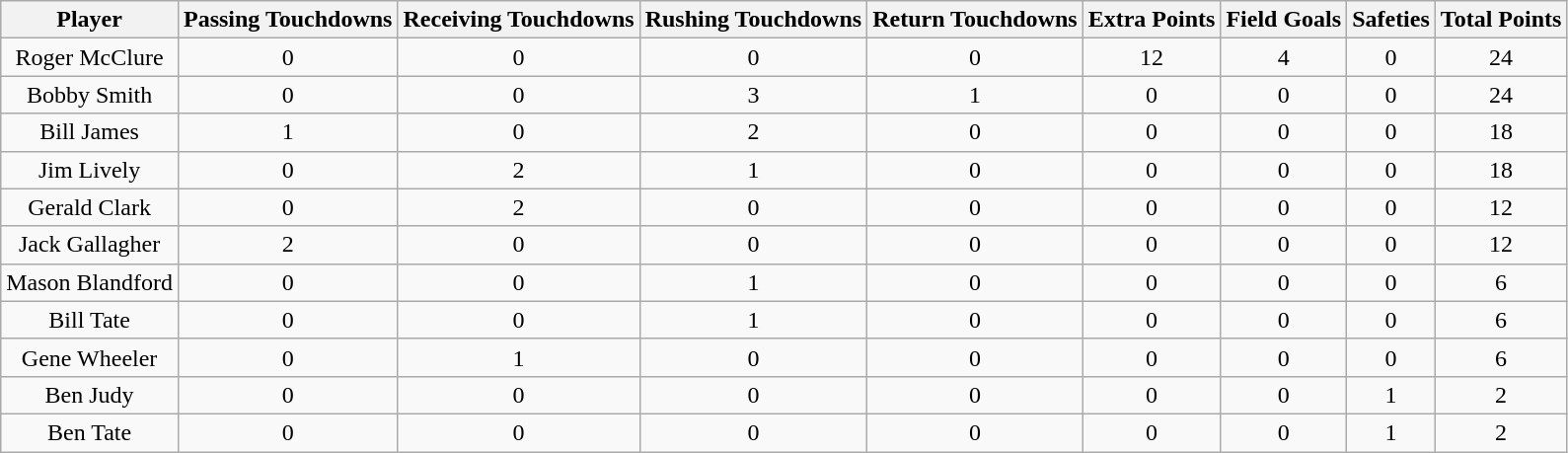<table class="wikitable sortable sortable"  style="text-align:center;">
<tr>
<th>Player</th>
<th>Passing Touchdowns</th>
<th>Receiving Touchdowns</th>
<th>Rushing Touchdowns</th>
<th>Return Touchdowns</th>
<th>Extra Points</th>
<th>Field Goals</th>
<th>Safeties</th>
<th>Total Points</th>
</tr>
<tr>
<td>Roger McClure</td>
<td>0</td>
<td>0</td>
<td>0</td>
<td>0</td>
<td>12</td>
<td>4</td>
<td>0</td>
<td>24</td>
</tr>
<tr>
<td>Bobby Smith</td>
<td>0</td>
<td>0</td>
<td>3</td>
<td>1</td>
<td>0</td>
<td>0</td>
<td>0</td>
<td>24</td>
</tr>
<tr>
<td>Bill James</td>
<td>1</td>
<td>0</td>
<td>2</td>
<td>0</td>
<td>0</td>
<td>0</td>
<td>0</td>
<td>18</td>
</tr>
<tr>
<td>Jim Lively</td>
<td>0</td>
<td>2</td>
<td>1</td>
<td>0</td>
<td>0</td>
<td>0</td>
<td>0</td>
<td>18</td>
</tr>
<tr>
<td>Gerald Clark</td>
<td>0</td>
<td>2</td>
<td>0</td>
<td>0</td>
<td>0</td>
<td>0</td>
<td>0</td>
<td>12</td>
</tr>
<tr>
<td>Jack Gallagher</td>
<td>2</td>
<td>0</td>
<td>0</td>
<td>0</td>
<td>0</td>
<td>0</td>
<td>0</td>
<td>12</td>
</tr>
<tr>
<td>Mason Blandford</td>
<td>0</td>
<td>0</td>
<td>1</td>
<td>0</td>
<td>0</td>
<td>0</td>
<td>0</td>
<td>6</td>
</tr>
<tr>
<td>Bill Tate</td>
<td>0</td>
<td>0</td>
<td>1</td>
<td>0</td>
<td>0</td>
<td>0</td>
<td>0</td>
<td>6</td>
</tr>
<tr>
<td>Gene Wheeler</td>
<td>0</td>
<td>1</td>
<td>0</td>
<td>0</td>
<td>0</td>
<td>0</td>
<td>0</td>
<td>6</td>
</tr>
<tr>
<td>Ben Judy</td>
<td>0</td>
<td>0</td>
<td>0</td>
<td>0</td>
<td>0</td>
<td>0</td>
<td>1</td>
<td>2</td>
</tr>
<tr>
<td>Ben Tate</td>
<td>0</td>
<td>0</td>
<td>0</td>
<td>0</td>
<td>0</td>
<td>0</td>
<td>1</td>
<td>2</td>
</tr>
</table>
